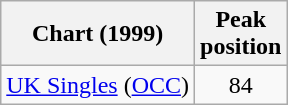<table class="wikitable sortable">
<tr>
<th>Chart (1999)</th>
<th>Peak<br>position</th>
</tr>
<tr>
<td><a href='#'>UK Singles</a> (<a href='#'>OCC</a>)</td>
<td align="center">84</td>
</tr>
</table>
